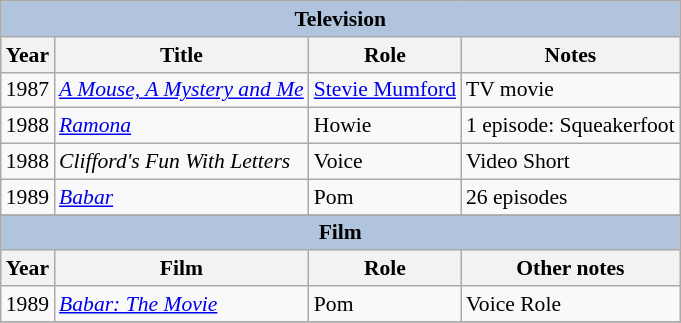<table class="wikitable" style="font-size: 90%;">
<tr>
<th colspan="4" style="background: LightSteelBlue;">Television</th>
</tr>
<tr>
<th>Year</th>
<th>Title</th>
<th>Role</th>
<th>Notes</th>
</tr>
<tr>
<td>1987</td>
<td><em><a href='#'>A Mouse, A Mystery and Me</a></em></td>
<td><a href='#'>Stevie Mumford</a></td>
<td>TV movie</td>
</tr>
<tr>
<td>1988</td>
<td><em><a href='#'>Ramona</a></em></td>
<td>Howie</td>
<td>1 episode: Squeakerfoot</td>
</tr>
<tr>
<td>1988</td>
<td><em>Clifford's Fun With Letters</em></td>
<td>Voice</td>
<td>Video Short</td>
</tr>
<tr>
<td>1989</td>
<td><em><a href='#'>Babar</a></em></td>
<td>Pom</td>
<td>26 episodes</td>
</tr>
<tr>
</tr>
<tr>
<th colspan="4" style="background: LightSteelBlue;">Film</th>
</tr>
<tr>
<th>Year</th>
<th>Film</th>
<th>Role</th>
<th>Other notes</th>
</tr>
<tr>
<td>1989</td>
<td><em><a href='#'>Babar: The Movie</a></em></td>
<td>Pom</td>
<td>Voice Role</td>
</tr>
<tr>
</tr>
</table>
